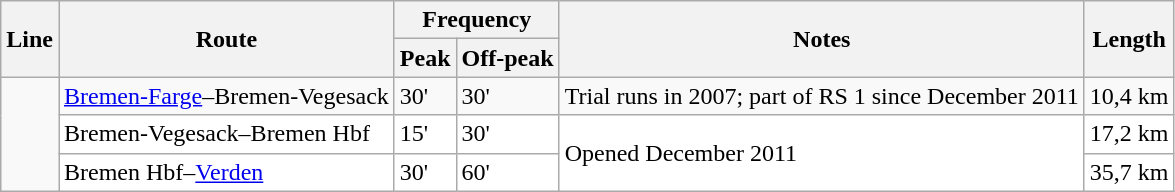<table class="wikitable">
<tr>
<th rowspan="2">Line</th>
<th rowspan="2">Route</th>
<th colspan="2">Frequency</th>
<th rowspan="2">Notes</th>
<th rowspan="2">Length</th>
</tr>
<tr>
<th>Peak</th>
<th>Off-peak</th>
</tr>
<tr>
<td rowspan="3" align="center"><strong></strong></td>
<td><a href='#'>Bremen-Farge</a>–Bremen-Vegesack</td>
<td>30'</td>
<td>30'</td>
<td>Trial runs in 2007; part of RS 1 since December 2011</td>
<td>10,4 km</td>
</tr>
<tr style="background-color:white">
<td>Bremen-Vegesack–Bremen Hbf</td>
<td>15'</td>
<td>30'</td>
<td rowspan="2">Opened December 2011</td>
<td>17,2 km</td>
</tr>
<tr style="background-color:white">
<td>Bremen Hbf–<a href='#'>Verden</a></td>
<td>30'</td>
<td>60'</td>
<td>35,7 km</td>
</tr>
</table>
